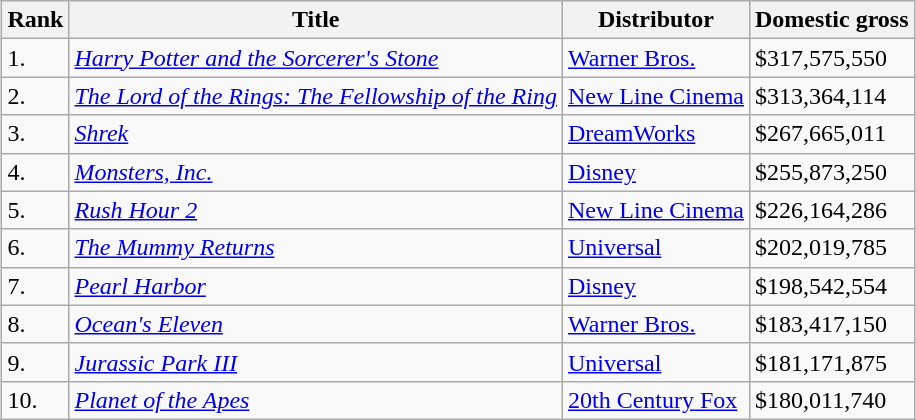<table class="wikitable sortable" style="margin:auto; margin:auto;">
<tr>
<th>Rank</th>
<th>Title</th>
<th>Distributor</th>
<th>Domestic gross</th>
</tr>
<tr>
<td>1.</td>
<td><em><a href='#'>Harry Potter and the Sorcerer's Stone</a></em></td>
<td><a href='#'>Warner Bros.</a></td>
<td>$317,575,550</td>
</tr>
<tr>
<td>2.</td>
<td><em><a href='#'>The Lord of the Rings: The Fellowship of the Ring</a></em></td>
<td><a href='#'>New Line Cinema</a></td>
<td>$313,364,114</td>
</tr>
<tr>
<td>3.</td>
<td><em><a href='#'>Shrek</a></em></td>
<td><a href='#'>DreamWorks</a></td>
<td>$267,665,011</td>
</tr>
<tr>
<td>4.</td>
<td><em><a href='#'>Monsters, Inc.</a></em></td>
<td><a href='#'>Disney</a></td>
<td>$255,873,250</td>
</tr>
<tr>
<td>5.</td>
<td><em><a href='#'>Rush Hour 2</a></em></td>
<td><a href='#'>New Line Cinema</a></td>
<td>$226,164,286</td>
</tr>
<tr>
<td>6.</td>
<td><em><a href='#'>The Mummy Returns</a></em></td>
<td><a href='#'>Universal</a></td>
<td>$202,019,785</td>
</tr>
<tr>
<td>7.</td>
<td><em><a href='#'>Pearl Harbor</a></em></td>
<td><a href='#'>Disney</a></td>
<td>$198,542,554</td>
</tr>
<tr>
<td>8.</td>
<td><em><a href='#'>Ocean's Eleven</a></em></td>
<td><a href='#'>Warner Bros.</a></td>
<td>$183,417,150</td>
</tr>
<tr>
<td>9.</td>
<td><em><a href='#'>Jurassic Park III</a></em></td>
<td><a href='#'>Universal</a></td>
<td>$181,171,875</td>
</tr>
<tr>
<td>10.</td>
<td><em><a href='#'>Planet of the Apes</a></em></td>
<td><a href='#'>20th Century Fox</a></td>
<td>$180,011,740</td>
</tr>
</table>
